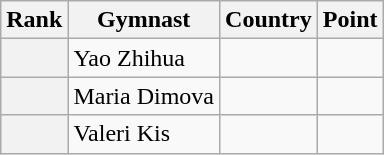<table class="wikitable sortable">
<tr>
<th>Rank</th>
<th>Gymnast</th>
<th>Country</th>
<th>Point</th>
</tr>
<tr>
<th></th>
<td>Yao Zhihua</td>
<td></td>
<td></td>
</tr>
<tr>
<th></th>
<td>Maria Dimova</td>
<td></td>
<td></td>
</tr>
<tr>
<th></th>
<td>Valeri Kis</td>
<td></td>
<td></td>
</tr>
</table>
